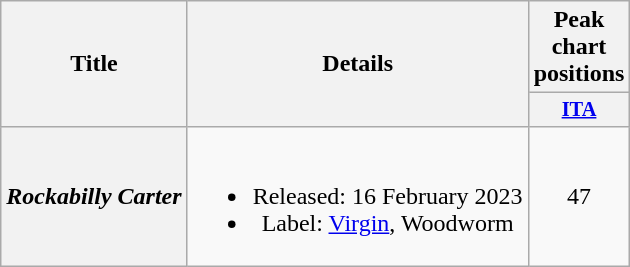<table class="wikitable plainrowheaders" style="text-align:center;">
<tr>
<th scope="col" rowspan="2">Title</th>
<th scope="col" rowspan="2">Details</th>
<th scope="col" colspan="1">Peak chart positions</th>
</tr>
<tr>
<th scope="col" style="width:3em;font-size:85%;"><a href='#'>ITA</a><br></th>
</tr>
<tr>
<th scope="row"><em>Rockabilly Carter</em></th>
<td><br><ul><li>Released: 16 February 2023</li><li>Label: <a href='#'>Virgin</a>, Woodworm</li></ul></td>
<td>47</td>
</tr>
</table>
